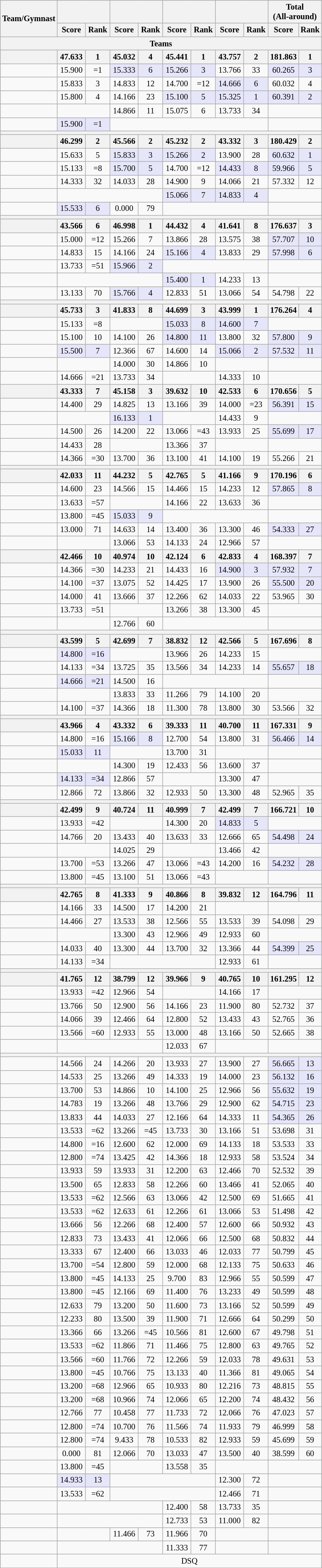<table class="wikitable" style="text-align:center; font-size:85%">
<tr>
<th rowspan=2>Team/Gymnast</th>
<th style="width:6em" colspan=2></th>
<th style="width:6em" colspan=2></th>
<th style="width:6em" colspan=2></th>
<th style="width:6em" colspan=2></th>
<th style="width:6em" colspan=2>Total<br>(All-around)</th>
</tr>
<tr>
<th>Score</th>
<th>Rank</th>
<th>Score</th>
<th>Rank</th>
<th>Score</th>
<th>Rank</th>
<th>Score</th>
<th>Rank</th>
<th>Score</th>
<th>Rank</th>
</tr>
<tr>
<th colspan=11 align=center><strong>Teams</strong></th>
</tr>
<tr style="background:#eee;">
<th></th>
<th>47.633</th>
<th>1</th>
<th>45.032</th>
<th>4</th>
<th>45.441</th>
<th>1</th>
<th>43.757</th>
<th>2</th>
<th bgcolor="lavender">181.863</th>
<th bgcolor="lavender">1</th>
</tr>
<tr>
<td align=left></td>
<td>15.900</td>
<td>=1</td>
<td bgcolor="lavender">15.333</td>
<td bgcolor="lavender">6</td>
<td bgcolor="lavender">15.266</td>
<td bgcolor="lavender">3</td>
<td>13.766</td>
<td>33</td>
<td bgcolor="lavender">60.265</td>
<td bgcolor="lavender">3</td>
</tr>
<tr>
<td align=left></td>
<td>15.833</td>
<td>3</td>
<td>14.833</td>
<td>12</td>
<td>14.700</td>
<td>=12</td>
<td bgcolor="lavender">14.666</td>
<td bgcolor="lavender">6</td>
<td>60.032</td>
<td>4</td>
</tr>
<tr>
<td align=left></td>
<td>15.800</td>
<td>4</td>
<td>14.166</td>
<td>23</td>
<td bgcolor="lavender">15.100</td>
<td bgcolor="lavender">5</td>
<td bgcolor="lavender">15.325</td>
<td bgcolor="lavender">1</td>
<td bgcolor="lavender">60.391</td>
<td bgcolor="lavender">2</td>
</tr>
<tr>
<td align=left></td>
<td colspan=2> </td>
<td>14.866</td>
<td>11</td>
<td>15.075</td>
<td>6</td>
<td>13.733</td>
<td>34</td>
<td colspan=2> </td>
</tr>
<tr>
<td align=left></td>
<td bgcolor="lavender">15.900</td>
<td bgcolor="lavender">=1</td>
<td colspan=6> </td>
<td colspan=2> </td>
</tr>
<tr>
<th colspan=11></th>
</tr>
<tr>
<th></th>
<th>46.299</th>
<th>2</th>
<th>45.566</th>
<th>2</th>
<th>45.232</th>
<th>2</th>
<th>43.332</th>
<th>3</th>
<th bgcolor="lavender">180.429</th>
<th bgcolor="lavender">2</th>
</tr>
<tr>
<td align=left></td>
<td>15.633</td>
<td>5</td>
<td bgcolor="lavender">15.833</td>
<td bgcolor="lavender">3</td>
<td bgcolor="lavender">15.266</td>
<td bgcolor="lavender">2</td>
<td>13.900</td>
<td>28</td>
<td bgcolor="lavender">60.632</td>
<td bgcolor="lavender">1</td>
</tr>
<tr>
<td align=left></td>
<td>15.133</td>
<td>=8</td>
<td bgcolor="lavender">15.700</td>
<td bgcolor="lavender">5</td>
<td>14.700</td>
<td>=12</td>
<td bgcolor="lavender">14.433</td>
<td bgcolor="lavender">8</td>
<td bgcolor="lavender">59.966</td>
<td bgcolor="lavender">5</td>
</tr>
<tr>
<td align=left></td>
<td>14.333</td>
<td>32</td>
<td>14.033</td>
<td>28</td>
<td>14.900</td>
<td>9</td>
<td>14.066</td>
<td>21</td>
<td>57.332</td>
<td>12</td>
</tr>
<tr>
<td align=left></td>
<td colspan=4> </td>
<td bgcolor="lavender">15.066</td>
<td bgcolor="lavender">7</td>
<td bgcolor="lavender">14.833</td>
<td bgcolor="lavender">4</td>
<td colspan=2> </td>
</tr>
<tr>
<td align=left></td>
<td bgcolor="lavender">15.533</td>
<td bgcolor="lavender">6</td>
<td>0.000</td>
<td>79</td>
<td colspan=4> </td>
<td colspan=2> </td>
</tr>
<tr>
<th colspan=11></th>
</tr>
<tr>
<th></th>
<th>43.566</th>
<th>6</th>
<th>46.998</th>
<th>1</th>
<th>44.432</th>
<th>4</th>
<th>41.641</th>
<th>8</th>
<th bgcolor="lavender">176.637</th>
<th bgcolor="lavender">3</th>
</tr>
<tr>
<td align=left></td>
<td>15.000</td>
<td>=12</td>
<td>15.266</td>
<td>7</td>
<td>13.866</td>
<td>28</td>
<td>13.575</td>
<td>38</td>
<td bgcolor="lavender">57.707</td>
<td bgcolor="lavender">10</td>
</tr>
<tr>
<td align=left></td>
<td>14.833</td>
<td>15</td>
<td>14.166</td>
<td>24</td>
<td bgcolor="lavender">15.166</td>
<td bgcolor="lavender">4</td>
<td>13.833</td>
<td>29</td>
<td bgcolor="lavender">57.998</td>
<td bgcolor="lavender">6</td>
</tr>
<tr>
<td align=left></td>
<td>13.733</td>
<td>=51</td>
<td bgcolor="lavender">15.966</td>
<td bgcolor="lavender">2</td>
<td colspan=4> </td>
<td colspan=2> </td>
</tr>
<tr>
<td align=left></td>
<td colspan=4> </td>
<td bgcolor="lavender">15.400</td>
<td bgcolor="lavender">1</td>
<td>14.233</td>
<td>13</td>
<td colspan=2> </td>
</tr>
<tr>
<td align=left></td>
<td>13.133</td>
<td>70</td>
<td bgcolor="lavender">15.766</td>
<td bgcolor="lavender">4</td>
<td>12.833</td>
<td>51</td>
<td>13.066</td>
<td>54</td>
<td>54.798</td>
<td>22</td>
</tr>
<tr>
<th colspan=11></th>
</tr>
<tr>
<th></th>
<th>45.733</th>
<th>3</th>
<th>41.833</th>
<th>8</th>
<th>44.699</th>
<th>3</th>
<th>43.999</th>
<th>1</th>
<th bgcolor="lavender">176.264</th>
<th bgcolor="lavender">4</th>
</tr>
<tr>
<td align=left></td>
<td>15.133</td>
<td>=8</td>
<td colspan=2> </td>
<td bgcolor="lavender">15.033</td>
<td bgcolor="lavender">8</td>
<td bgcolor="lavender">14.600</td>
<td bgcolor="lavender">7</td>
<td colspan=2> </td>
</tr>
<tr>
<td align=left></td>
<td>15.100</td>
<td>10</td>
<td>14.100</td>
<td>26</td>
<td bgcolor="lavender">14.800</td>
<td bgcolor="lavender">11</td>
<td>13.800</td>
<td>32</td>
<td bgcolor="lavender">57.800</td>
<td bgcolor="lavender">9</td>
</tr>
<tr>
<td align=left></td>
<td bgcolor="lavender">15.500</td>
<td bgcolor="lavender">7</td>
<td>12.366</td>
<td>67</td>
<td>14.600</td>
<td>14</td>
<td bgcolor="lavender">15.066</td>
<td bgcolor="lavender">2</td>
<td bgcolor="lavender">57.532</td>
<td bgcolor="lavender">11</td>
</tr>
<tr>
<td align=left></td>
<td colspan=2> </td>
<td>14.000</td>
<td>30</td>
<td>14.866</td>
<td>10</td>
<td colspan=2> </td>
<td colspan=2> </td>
</tr>
<tr>
<td align=left></td>
<td>14.666</td>
<td>=21</td>
<td>13.733</td>
<td>34</td>
<td colspan=2> </td>
<td>14.333</td>
<td>10</td>
<td colspan=2> </td>
</tr>
<tr>
<th></th>
<th>43.333</th>
<th>7</th>
<th>45.158</th>
<th>3</th>
<th>39.632</th>
<th>10</th>
<th>42.533</th>
<th>6</th>
<th bgcolor="lavender">170.656</th>
<th bgcolor="lavender">5</th>
</tr>
<tr>
<td align=left></td>
<td>14.400</td>
<td>29</td>
<td>14.825</td>
<td>13</td>
<td>13.166</td>
<td>39</td>
<td>14.000</td>
<td>=23</td>
<td bgcolor="lavender">56.391</td>
<td bgcolor="lavender">15</td>
</tr>
<tr>
<td align=left></td>
<td colspan=2> </td>
<td bgcolor="lavender">16.133</td>
<td bgcolor="lavender">1</td>
<td colspan=2> </td>
<td>14.433</td>
<td>9</td>
<td colspan=2> </td>
</tr>
<tr>
<td align=left></td>
<td>14.500</td>
<td>26</td>
<td>14.200</td>
<td>22</td>
<td>13.066</td>
<td>=43</td>
<td>13.933</td>
<td>25</td>
<td bgcolor="lavender">55.699</td>
<td bgcolor="lavender">17</td>
</tr>
<tr>
<td align=left></td>
<td>14.433</td>
<td>28</td>
<td colspan=2> </td>
<td>13.366</td>
<td>37</td>
<td colspan=2> </td>
<td colspan=2> </td>
</tr>
<tr>
<td align=left></td>
<td>14.366</td>
<td>=30</td>
<td>13.700</td>
<td>36</td>
<td>13.100</td>
<td>41</td>
<td>14.100</td>
<td>19</td>
<td>55.266</td>
<td>21</td>
</tr>
<tr>
<th colspan=11></th>
</tr>
<tr>
<th></th>
<th>42.033</th>
<th>11</th>
<th>44.232</th>
<th>5</th>
<th>42.765</th>
<th>5</th>
<th>41.166</th>
<th>9</th>
<th bgcolor="lavender">170.196</th>
<th bgcolor="lavender">6</th>
</tr>
<tr>
<td align=left></td>
<td>14.600</td>
<td>23</td>
<td>14.566</td>
<td>15</td>
<td>14.466</td>
<td>15</td>
<td>14.233</td>
<td>12</td>
<td bgcolor="lavender">57.865</td>
<td bgcolor="lavender">8</td>
</tr>
<tr>
<td align=left></td>
<td>13.633</td>
<td>=57</td>
<td colspan=2> </td>
<td>14.166</td>
<td>22</td>
<td>13.633</td>
<td>36</td>
<td colspan=2> </td>
</tr>
<tr>
<td align=left></td>
<td>13.800</td>
<td>=45</td>
<td bgcolor="lavender">15.033</td>
<td bgcolor="lavender">9</td>
<td colspan=4> </td>
<td colspan=2> </td>
</tr>
<tr>
<td align=left></td>
<td>13.000</td>
<td>71</td>
<td>14.633</td>
<td>14</td>
<td>13.400</td>
<td>36</td>
<td>13.300</td>
<td>46</td>
<td bgcolor="lavender">54.333</td>
<td bgcolor="lavender">27</td>
</tr>
<tr>
<td align=left></td>
<td colspan=2> </td>
<td>13.066</td>
<td>53</td>
<td>14.133</td>
<td>24</td>
<td>12.966</td>
<td>57</td>
<td colspan=2> </td>
</tr>
<tr>
<th></th>
<th>42.466</th>
<th>10</th>
<th>40.974</th>
<th>10</th>
<th>42.124</th>
<th>6</th>
<th>42.833</th>
<th>4</th>
<th bgcolor="lavender">168.397</th>
<th bgcolor="lavender">7</th>
</tr>
<tr>
<td align=left></td>
<td>14.366</td>
<td>=30</td>
<td>14.233</td>
<td>21</td>
<td>14.433</td>
<td>16</td>
<td bgcolor="lavender">14.900</td>
<td bgcolor="lavender">3</td>
<td bgcolor="lavender">57.932</td>
<td bgcolor="lavender">7</td>
</tr>
<tr>
<td align=left></td>
<td>14.100</td>
<td>=37</td>
<td>13.075</td>
<td>52</td>
<td>14.425</td>
<td>17</td>
<td>13.900</td>
<td>26</td>
<td bgcolor="lavender">55.500</td>
<td bgcolor="lavender">20</td>
</tr>
<tr>
<td align=left></td>
<td>14.000</td>
<td>41</td>
<td>13.666</td>
<td>37</td>
<td>12.266</td>
<td>62</td>
<td>14.033</td>
<td>22</td>
<td>53.965</td>
<td>30</td>
</tr>
<tr>
<td align=left></td>
<td>13.733</td>
<td>=51</td>
<td colspan=2> </td>
<td>13.266</td>
<td>38</td>
<td>13.300</td>
<td>45</td>
<td colspan=2> </td>
</tr>
<tr>
<td align=left></td>
<td colspan=2> </td>
<td>12.766</td>
<td>60</td>
<td colspan=4> </td>
<td colspan=2> </td>
</tr>
<tr>
<th colspan=11></th>
</tr>
<tr>
<th></th>
<th>43.599</th>
<th>5</th>
<th>42.699</th>
<th>7</th>
<th>38.832</th>
<th>12</th>
<th>42.566</th>
<th>5</th>
<th bgcolor="lavender">167.696</th>
<th bgcolor="lavender">8</th>
</tr>
<tr>
<td align=left></td>
<td bgcolor="lavender">14.800</td>
<td bgcolor="lavender">=16</td>
<td colspan=2> </td>
<td>13.966</td>
<td>26</td>
<td>14.233</td>
<td>15</td>
<td colspan=2> </td>
</tr>
<tr>
<td align=left></td>
<td>14.133</td>
<td>=34</td>
<td>13.725</td>
<td>35</td>
<td>13.566</td>
<td>34</td>
<td>14.233</td>
<td>14</td>
<td bgcolor="lavender">55.657</td>
<td bgcolor="lavender">18</td>
</tr>
<tr>
<td align=left></td>
<td bgcolor="lavender">14.666</td>
<td bgcolor="lavender">=21</td>
<td>14.500</td>
<td>16</td>
<td colspan=4> </td>
<td colspan=2> </td>
</tr>
<tr>
<td align=left></td>
<td colspan=2> </td>
<td>13.833</td>
<td>33</td>
<td>11.266</td>
<td>79</td>
<td>14.100</td>
<td>20</td>
<td colspan=2> </td>
</tr>
<tr>
<td align=left></td>
<td>14.100</td>
<td>=37</td>
<td>14.366</td>
<td>18</td>
<td>11.300</td>
<td>78</td>
<td>13.800</td>
<td>30</td>
<td>53.566</td>
<td>32</td>
</tr>
<tr>
<th colspan=11></th>
</tr>
<tr>
<th></th>
<th>43.966</th>
<th>4</th>
<th>43.332</th>
<th>6</th>
<th>39.333</th>
<th>11</th>
<th>40.700</th>
<th>11</th>
<th>167.331</th>
<th>9</th>
</tr>
<tr>
<td align=left></td>
<td>14.800</td>
<td>=16</td>
<td bgcolor="lavender">15.166</td>
<td bgcolor="lavender">8</td>
<td>12.700</td>
<td>54</td>
<td>13.800</td>
<td>31</td>
<td bgcolor="lavender">56.466</td>
<td bgcolor="lavender">14</td>
</tr>
<tr>
<td align=left></td>
<td bgcolor="lavender">15.033</td>
<td bgcolor="lavender">11</td>
<td colspan=2> </td>
<td>13.700</td>
<td>31</td>
<td colspan=2> </td>
<td colspan=2> </td>
</tr>
<tr>
<td align=left></td>
<td colspan=2> </td>
<td>14.300</td>
<td>19</td>
<td>12.433</td>
<td>56</td>
<td>13.600</td>
<td>37</td>
<td colspan=2> </td>
</tr>
<tr>
<td align=left></td>
<td bgcolor="lavender">14.133</td>
<td bgcolor="lavender">=34</td>
<td>12.866</td>
<td>57</td>
<td colspan=2> </td>
<td>13.300</td>
<td>47</td>
<td colspan=2> </td>
</tr>
<tr>
<td align=left></td>
<td>12.866</td>
<td>72</td>
<td>13.866</td>
<td>32</td>
<td>12.933</td>
<td>50</td>
<td>13.300</td>
<td>48</td>
<td>52.965</td>
<td>35</td>
</tr>
<tr>
<th colspan=11></th>
</tr>
<tr>
<th></th>
<th>42.499</th>
<th>9</th>
<th>40.724</th>
<th>11</th>
<th>40.999</th>
<th>7</th>
<th>42.499</th>
<th>7</th>
<th>166.721</th>
<th>10</th>
</tr>
<tr>
<td align=left></td>
<td>13.933</td>
<td>=42</td>
<td colspan=2> </td>
<td>14.300</td>
<td>20</td>
<td bgcolor="lavender">14.833</td>
<td bgcolor="lavender">5</td>
<td colspan=2> </td>
</tr>
<tr>
<td align=left></td>
<td>14.766</td>
<td>20</td>
<td>13.433</td>
<td>40</td>
<td>13.633</td>
<td>33</td>
<td>12.666</td>
<td>65</td>
<td bgcolor="lavender">54.498</td>
<td bgcolor="lavender">24</td>
</tr>
<tr>
<td align=left></td>
<td colspan=2> </td>
<td>14.025</td>
<td>29</td>
<td colspan=2> </td>
<td>13.466</td>
<td>42</td>
<td colspan=2> </td>
</tr>
<tr>
<td align=left></td>
<td>13.700</td>
<td>=53</td>
<td>13.266</td>
<td>47</td>
<td>13.066</td>
<td>=43</td>
<td>14.200</td>
<td>16</td>
<td bgcolor="lavender">54.232</td>
<td bgcolor="lavender">28</td>
</tr>
<tr>
<td align=left></td>
<td>13.800</td>
<td>=45</td>
<td>13.100</td>
<td>51</td>
<td>13.066</td>
<td>=43</td>
<td colspan=2> </td>
<td colspan=2> </td>
</tr>
<tr>
<th colspan=11></th>
</tr>
<tr>
<th></th>
<th>42.765</th>
<th>8</th>
<th>41.333</th>
<th>9</th>
<th>40.866</th>
<th>8</th>
<th>39.832</th>
<th>12</th>
<th>164.796</th>
<th>11</th>
</tr>
<tr>
<td align=left></td>
<td>14.166</td>
<td>33</td>
<td>14.500</td>
<td>17</td>
<td>14.200</td>
<td>21</td>
<td colspan=2> </td>
<td colspan=2> </td>
</tr>
<tr>
<td align=left></td>
<td>14.466</td>
<td>27</td>
<td>13.533</td>
<td>38</td>
<td>12.566</td>
<td>55</td>
<td>13.533</td>
<td>39</td>
<td>54.098</td>
<td>29</td>
</tr>
<tr>
<td align=left></td>
<td colspan=2> </td>
<td>13.300</td>
<td>43</td>
<td>12.966</td>
<td>49</td>
<td>12.933</td>
<td>60</td>
<td colspan=2> </td>
</tr>
<tr>
<td align=left></td>
<td>14.033</td>
<td>40</td>
<td>13.300</td>
<td>44</td>
<td>13.700</td>
<td>32</td>
<td>13.366</td>
<td>44</td>
<td bgcolor="lavender">54.399</td>
<td bgcolor="lavender">25</td>
</tr>
<tr>
<td align=left></td>
<td>14.133</td>
<td>=34</td>
<td colspan=4> </td>
<td>12.933</td>
<td>61</td>
<td colspan=2> </td>
</tr>
<tr>
<th colspan=11></th>
</tr>
<tr>
<th></th>
<th>41.765</th>
<th>12</th>
<th>38.799</th>
<th>12</th>
<th>39.966</th>
<th>9</th>
<th>40.765</th>
<th>10</th>
<th>161.295</th>
<th>12</th>
</tr>
<tr>
<td align=left></td>
<td>13.933</td>
<td>=42</td>
<td>12.966</td>
<td>54</td>
<td colspan=2> </td>
<td>14.166</td>
<td>17</td>
<td colspan=2> </td>
</tr>
<tr>
<td align=left></td>
<td>13.766</td>
<td>50</td>
<td>12.900</td>
<td>56</td>
<td>14.166</td>
<td>23</td>
<td>11.900</td>
<td>80</td>
<td>52.732</td>
<td>37</td>
</tr>
<tr>
<td align=left></td>
<td>14.066</td>
<td>39</td>
<td>12.466</td>
<td>64</td>
<td>12.800</td>
<td>52</td>
<td>13.433</td>
<td>43</td>
<td>52.765</td>
<td>36</td>
</tr>
<tr>
<td align=left></td>
<td>13.566</td>
<td>=60</td>
<td>12.933</td>
<td>55</td>
<td>13.000</td>
<td>48</td>
<td>13.166</td>
<td>50</td>
<td>52.665</td>
<td>38</td>
</tr>
<tr>
<td align=left></td>
<td colspan=4> </td>
<td>12.033</td>
<td>67</td>
<td colspan=2> </td>
<td colspan=2> </td>
</tr>
<tr>
<th colspan=11></th>
</tr>
<tr>
<td align=left></td>
<td>14.566</td>
<td>24</td>
<td>14.266</td>
<td>20</td>
<td>13.933</td>
<td>27</td>
<td>13.900</td>
<td>27</td>
<td bgcolor="lavender">56.665</td>
<td bgcolor="lavender">13</td>
</tr>
<tr>
<td align=left></td>
<td>14.533</td>
<td>25</td>
<td>13.266</td>
<td>49</td>
<td>14.333</td>
<td>19</td>
<td>14.000</td>
<td>23</td>
<td bgcolor="lavender">56.132</td>
<td bgcolor="lavender">16</td>
</tr>
<tr>
<td align=left></td>
<td>13.700</td>
<td>53</td>
<td>14.866</td>
<td>10</td>
<td>14.100</td>
<td>25</td>
<td>12.966</td>
<td>56</td>
<td bgcolor="lavender">55.632</td>
<td bgcolor="lavender">19</td>
</tr>
<tr>
<td align=left></td>
<td>14.783</td>
<td>19</td>
<td>13.266</td>
<td>48</td>
<td>13.766</td>
<td>29</td>
<td>12.900</td>
<td>62</td>
<td bgcolor="lavender">54.715</td>
<td bgcolor="lavender">23</td>
</tr>
<tr>
<td align=left></td>
<td>13.833</td>
<td>44</td>
<td>14.033</td>
<td>27</td>
<td>12.166</td>
<td>64</td>
<td>14.333</td>
<td>11</td>
<td bgcolor="lavender">54.365</td>
<td bgcolor="lavender">26</td>
</tr>
<tr>
<td align=left></td>
<td>13.533</td>
<td>=62</td>
<td>13.266</td>
<td>=45</td>
<td>13.733</td>
<td>30</td>
<td>13.166</td>
<td>51</td>
<td>53.698</td>
<td>31</td>
</tr>
<tr>
<td align=left></td>
<td>14.800</td>
<td>=16</td>
<td>12.600</td>
<td>62</td>
<td>12.000</td>
<td>69</td>
<td>14.133</td>
<td>18</td>
<td>53.533</td>
<td>33</td>
</tr>
<tr>
<td align=left></td>
<td>12.800</td>
<td>=74</td>
<td>13.425</td>
<td>42</td>
<td>14.366</td>
<td>18</td>
<td>12.933</td>
<td>58</td>
<td>53.524</td>
<td>34</td>
</tr>
<tr>
<td align=left></td>
<td>13.933</td>
<td>59</td>
<td>13.933</td>
<td>31</td>
<td>12.200</td>
<td>63</td>
<td>12.466</td>
<td>70</td>
<td>52.532</td>
<td>39</td>
</tr>
<tr>
<td align=left></td>
<td>13.500</td>
<td>65</td>
<td>12.833</td>
<td>58</td>
<td>12.266</td>
<td>60</td>
<td>13.466</td>
<td>41</td>
<td>52.065</td>
<td>40</td>
</tr>
<tr>
<td align=left></td>
<td>13.533</td>
<td>=62</td>
<td>12.566</td>
<td>63</td>
<td>13.066</td>
<td>42</td>
<td>12.500</td>
<td>69</td>
<td>51.665</td>
<td>41</td>
</tr>
<tr>
<td align=left></td>
<td>13.533</td>
<td>=62</td>
<td>12.633</td>
<td>61</td>
<td>12.266</td>
<td>61</td>
<td>13.066</td>
<td>53</td>
<td>51.498</td>
<td>42</td>
</tr>
<tr>
<td align=left></td>
<td>13.666</td>
<td>56</td>
<td>12.266</td>
<td>68</td>
<td>12.400</td>
<td>57</td>
<td>12.600</td>
<td>66</td>
<td>50.932</td>
<td>43</td>
</tr>
<tr>
<td align=left></td>
<td>12.833</td>
<td>73</td>
<td>13.433</td>
<td>41</td>
<td>12.066</td>
<td>66</td>
<td>12.500</td>
<td>68</td>
<td>50.832</td>
<td>44</td>
</tr>
<tr>
<td align=left></td>
<td>13.333</td>
<td>67</td>
<td>12.400</td>
<td>66</td>
<td>13.033</td>
<td>46</td>
<td>12.033</td>
<td>77</td>
<td>50.799</td>
<td>45</td>
</tr>
<tr>
<td align=left></td>
<td>13.700</td>
<td>=54</td>
<td>12.800</td>
<td>59</td>
<td>12.000</td>
<td>68</td>
<td>12.133</td>
<td>75</td>
<td>50.633</td>
<td>46</td>
</tr>
<tr>
<td align=left></td>
<td>13.800</td>
<td>=45</td>
<td>14.133</td>
<td>25</td>
<td>9.700</td>
<td>83</td>
<td>12.966</td>
<td>55</td>
<td>50.599</td>
<td>47</td>
</tr>
<tr>
<td align=left></td>
<td>13.800</td>
<td>=45</td>
<td>12.166</td>
<td>69</td>
<td>11.400</td>
<td>76</td>
<td>13.233</td>
<td>49</td>
<td>50.599</td>
<td>48</td>
</tr>
<tr>
<td align=left></td>
<td>12.633</td>
<td>79</td>
<td>13.200</td>
<td>50</td>
<td>11.600</td>
<td>73</td>
<td>13.166</td>
<td>52</td>
<td>50.599</td>
<td>49</td>
</tr>
<tr>
<td align=left></td>
<td>12.233</td>
<td>80</td>
<td>13.500</td>
<td>39</td>
<td>11.900</td>
<td>71</td>
<td>12.666</td>
<td>64</td>
<td>50.299</td>
<td>50</td>
</tr>
<tr>
<td align=left></td>
<td>13.366</td>
<td>66</td>
<td>13.266</td>
<td>=45</td>
<td>10.566</td>
<td>81</td>
<td>12.600</td>
<td>67</td>
<td>49.798</td>
<td>51</td>
</tr>
<tr>
<td align=left></td>
<td>13.533</td>
<td>=62</td>
<td>11.866</td>
<td>71</td>
<td>11.466</td>
<td>75</td>
<td>12.800</td>
<td>63</td>
<td>49.765</td>
<td>52</td>
</tr>
<tr>
<td align=left></td>
<td>13.566</td>
<td>=60</td>
<td>11.766</td>
<td>72</td>
<td>12.266</td>
<td>59</td>
<td>12.033</td>
<td>78</td>
<td>49.631</td>
<td>53</td>
</tr>
<tr>
<td align=left></td>
<td>13.800</td>
<td>=45</td>
<td>10.766</td>
<td>75</td>
<td>13.133</td>
<td>40</td>
<td>11.366</td>
<td>81</td>
<td>49.065</td>
<td>54</td>
</tr>
<tr>
<td align=left></td>
<td>13.200</td>
<td>=68</td>
<td>12.966</td>
<td>65</td>
<td>10.933</td>
<td>80</td>
<td>12.216</td>
<td>73</td>
<td>48.815</td>
<td>55</td>
</tr>
<tr>
<td align=left></td>
<td>13.200</td>
<td>=68</td>
<td>10.966</td>
<td>74</td>
<td>12.066</td>
<td>65</td>
<td>12.200</td>
<td>74</td>
<td>48.432</td>
<td>56</td>
</tr>
<tr>
<td align=left></td>
<td>12.766</td>
<td>77</td>
<td>10.458</td>
<td>77</td>
<td>11.733</td>
<td>72</td>
<td>12.066</td>
<td>76</td>
<td>47.023</td>
<td>57</td>
</tr>
<tr>
<td align=left></td>
<td>12.800</td>
<td>=74</td>
<td>10.700</td>
<td>76</td>
<td>11.566</td>
<td>74</td>
<td>11.933</td>
<td>79</td>
<td>46.999</td>
<td>58</td>
</tr>
<tr>
<td align=left></td>
<td>12.800</td>
<td>=74</td>
<td>9.433</td>
<td>78</td>
<td>10.533</td>
<td>82</td>
<td>12.933</td>
<td>59</td>
<td>45.699</td>
<td>59</td>
</tr>
<tr>
<td align=left></td>
<td>0.000</td>
<td>81</td>
<td>12.066</td>
<td>70</td>
<td>13.033</td>
<td>47</td>
<td>13.500</td>
<td>40</td>
<td>38.599</td>
<td>60</td>
</tr>
<tr>
<td align=left></td>
<td>13.800</td>
<td>=45</td>
<td colspan=2> </td>
<td>13.558</td>
<td>35</td>
<td colspan=2> </td>
<td colspan=2> </td>
</tr>
<tr>
<td align=left></td>
<td bgcolor="lavender">14.933</td>
<td bgcolor="lavender">13</td>
<td colspan=4> </td>
<td>12.300</td>
<td>72</td>
<td colspan=2> </td>
</tr>
<tr>
<td align=left></td>
<td>13.533</td>
<td>=62</td>
<td colspan=4> </td>
<td>12.466</td>
<td>71</td>
<td colspan=2> </td>
</tr>
<tr>
<td align=left></td>
<td colspan=4> </td>
<td>12.400</td>
<td>58</td>
<td>13.733</td>
<td>35</td>
<td colspan=2> </td>
</tr>
<tr>
<td align=left></td>
<td colspan=4> </td>
<td>12.733</td>
<td>53</td>
<td>11.000</td>
<td>82</td>
<td colspan=2> </td>
</tr>
<tr>
<td align=left></td>
<td colspan=2> </td>
<td>11.466</td>
<td>73</td>
<td>11.966</td>
<td>70</td>
<td colspan=2> </td>
<td colspan=2> </td>
</tr>
<tr>
<td align=left></td>
<td colspan=4> </td>
<td>11.333</td>
<td>77</td>
<td colspan=2> </td>
<td colspan=2> </td>
</tr>
<tr>
<td align=left></td>
<td colspan=10>DSQ</td>
</tr>
<tr>
</tr>
</table>
